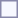<table style="border:1px solid #8888aa; background-color:#f7f8ff; padding:5px; font-size:95%; margin: 0px 12px 12px 0px;">
</table>
